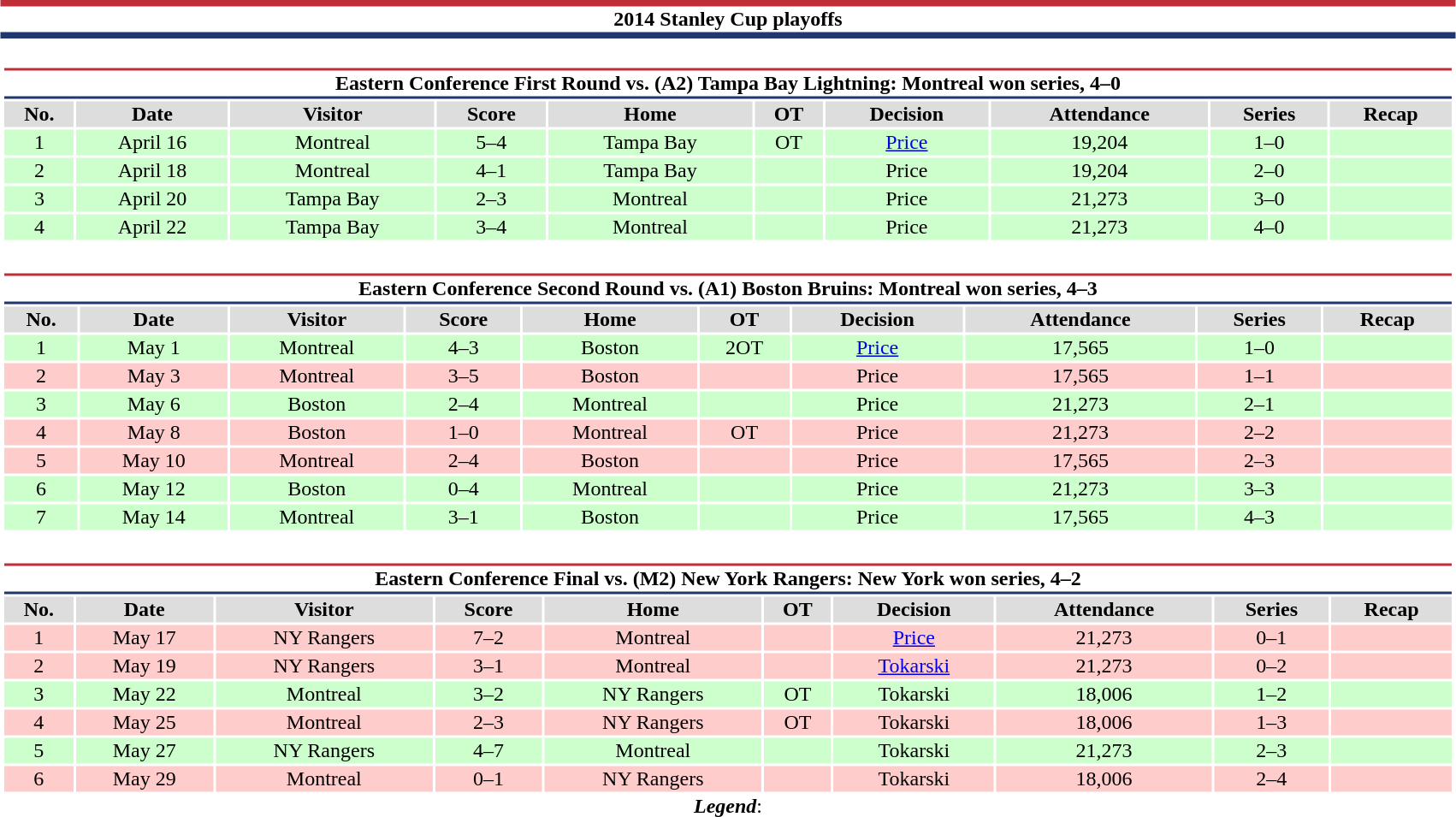<table class="toccolours" width=90% style="clear:both; margin:1.5em auto; text-align:center;">
<tr>
<th colspan=11 style="background:#FFFFFF; border-top:#bf2f38 5px solid; border-bottom:#213770 5px solid;">2014 Stanley Cup playoffs</th>
</tr>
<tr>
<td colspan=10><br><table class="toccolours collapsible collapsed" width=100%>
<tr>
<th colspan=10 style="background:#FFFFFF; border-top:#bf2f38 2px solid; border-bottom:#213770 2px solid;">Eastern Conference First Round vs. (A2) Tampa Bay Lightning: Montreal won series, 4–0</th>
</tr>
<tr align="center" bgcolor="#dddddd">
<th>No.</th>
<th>Date</th>
<th>Visitor</th>
<th>Score</th>
<th>Home</th>
<th>OT</th>
<th>Decision</th>
<th>Attendance</th>
<th>Series</th>
<th>Recap</th>
</tr>
<tr style="background:#cfc;">
<td>1</td>
<td>April 16</td>
<td>Montreal</td>
<td>5–4</td>
<td>Tampa Bay</td>
<td>OT</td>
<td><a href='#'>Price</a></td>
<td>19,204</td>
<td>1–0</td>
<td></td>
</tr>
<tr style="background:#cfc;">
<td>2</td>
<td>April 18</td>
<td>Montreal</td>
<td>4–1</td>
<td>Tampa Bay</td>
<td></td>
<td>Price</td>
<td>19,204</td>
<td>2–0</td>
<td></td>
</tr>
<tr style="background:#cfc;">
<td>3</td>
<td>April 20</td>
<td>Tampa Bay</td>
<td>2–3</td>
<td>Montreal</td>
<td></td>
<td>Price</td>
<td>21,273</td>
<td>3–0</td>
<td></td>
</tr>
<tr style="background:#cfc;">
<td>4</td>
<td>April 22</td>
<td>Tampa Bay</td>
<td>3–4</td>
<td>Montreal</td>
<td></td>
<td>Price</td>
<td>21,273</td>
<td>4–0</td>
<td></td>
</tr>
</table>
</td>
</tr>
<tr>
<td colspan=10><br><table class="toccolours collapsible collapsed" width=100%>
<tr>
<th colspan=10 style="background:#FFFFFF; border-top:#bf2f38 2px solid; border-bottom:#213770 2px solid;">Eastern Conference Second Round vs. (A1) Boston Bruins: Montreal won series, 4–3</th>
</tr>
<tr align="center" bgcolor="#dddddd">
<th>No.</th>
<th>Date</th>
<th>Visitor</th>
<th>Score</th>
<th>Home</th>
<th>OT</th>
<th>Decision</th>
<th>Attendance</th>
<th>Series</th>
<th>Recap</th>
</tr>
<tr style="background:#cfc;">
<td>1</td>
<td>May 1</td>
<td>Montreal</td>
<td>4–3</td>
<td>Boston</td>
<td>2OT</td>
<td><a href='#'>Price</a></td>
<td>17,565</td>
<td>1–0</td>
<td></td>
</tr>
<tr style="background:#fcc;">
<td>2</td>
<td>May 3</td>
<td>Montreal</td>
<td>3–5</td>
<td>Boston</td>
<td></td>
<td>Price</td>
<td>17,565</td>
<td>1–1</td>
<td></td>
</tr>
<tr style="background:#cfc;">
<td>3</td>
<td>May 6</td>
<td>Boston</td>
<td>2–4</td>
<td>Montreal</td>
<td></td>
<td>Price</td>
<td>21,273</td>
<td>2–1</td>
<td></td>
</tr>
<tr style="background:#fcc;">
<td>4</td>
<td>May 8</td>
<td>Boston</td>
<td>1–0</td>
<td>Montreal</td>
<td>OT</td>
<td>Price</td>
<td>21,273</td>
<td>2–2</td>
<td></td>
</tr>
<tr style="background:#fcc;">
<td>5</td>
<td>May 10</td>
<td>Montreal</td>
<td>2–4</td>
<td>Boston</td>
<td></td>
<td>Price</td>
<td>17,565</td>
<td>2–3</td>
<td></td>
</tr>
<tr style="background:#cfc;">
<td>6</td>
<td>May 12</td>
<td>Boston</td>
<td>0–4</td>
<td>Montreal</td>
<td></td>
<td>Price</td>
<td>21,273</td>
<td>3–3</td>
<td></td>
</tr>
<tr style="background:#cfc;">
<td>7</td>
<td>May 14</td>
<td>Montreal</td>
<td>3–1</td>
<td>Boston</td>
<td></td>
<td>Price</td>
<td>17,565</td>
<td>4–3</td>
<td></td>
</tr>
</table>
</td>
</tr>
<tr>
<td colspan=10><br><table class="toccolours collapsible collapsed" width=100%>
<tr>
<th colspan=10 style="background:#FFFFFF; border-top:#bf2f38 2px solid; border-bottom:#213770 2px solid;">Eastern Conference Final vs. (M2) New York Rangers: New York won series, 4–2</th>
</tr>
<tr align="center" bgcolor="#dddddd">
<th>No.</th>
<th>Date</th>
<th>Visitor</th>
<th>Score</th>
<th>Home</th>
<th>OT</th>
<th>Decision</th>
<th>Attendance</th>
<th>Series</th>
<th>Recap</th>
</tr>
<tr style="background:#fcc;">
<td>1</td>
<td>May 17</td>
<td>NY Rangers</td>
<td>7–2</td>
<td>Montreal</td>
<td></td>
<td><a href='#'>Price</a></td>
<td>21,273</td>
<td>0–1</td>
<td></td>
</tr>
<tr style="background:#fcc;">
<td>2</td>
<td>May 19</td>
<td>NY Rangers</td>
<td>3–1</td>
<td>Montreal</td>
<td></td>
<td><a href='#'>Tokarski</a></td>
<td>21,273</td>
<td>0–2</td>
<td></td>
</tr>
<tr style="background:#cfc;">
<td>3</td>
<td>May 22</td>
<td>Montreal</td>
<td>3–2</td>
<td>NY Rangers</td>
<td>OT</td>
<td>Tokarski</td>
<td>18,006</td>
<td>1–2</td>
<td></td>
</tr>
<tr style="background:#fcc;">
<td>4</td>
<td>May 25</td>
<td>Montreal</td>
<td>2–3</td>
<td>NY Rangers</td>
<td>OT</td>
<td>Tokarski</td>
<td>18,006</td>
<td>1–3</td>
<td></td>
</tr>
<tr style="background:#cfc;">
<td>5</td>
<td>May 27</td>
<td>NY Rangers</td>
<td>4–7</td>
<td>Montreal</td>
<td></td>
<td>Tokarski</td>
<td>21,273</td>
<td>2–3</td>
<td></td>
</tr>
<tr style="background:#fcc;">
<td>6</td>
<td>May 29</td>
<td>Montreal</td>
<td>0–1</td>
<td>NY Rangers</td>
<td></td>
<td>Tokarski</td>
<td>18,006</td>
<td>2–4</td>
<td></td>
</tr>
</table>
<strong><em>Legend</em></strong>:

</td>
</tr>
</table>
